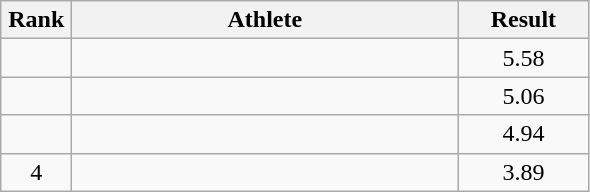<table class=wikitable style="text-align:center">
<tr>
<th width=40>Rank</th>
<th width=250>Athlete</th>
<th width=80>Result</th>
</tr>
<tr>
<td></td>
<td align=left></td>
<td>5.58</td>
</tr>
<tr>
<td></td>
<td align=left></td>
<td>5.06</td>
</tr>
<tr>
<td></td>
<td align=left></td>
<td>4.94</td>
</tr>
<tr>
<td>4</td>
<td align=left></td>
<td>3.89</td>
</tr>
</table>
